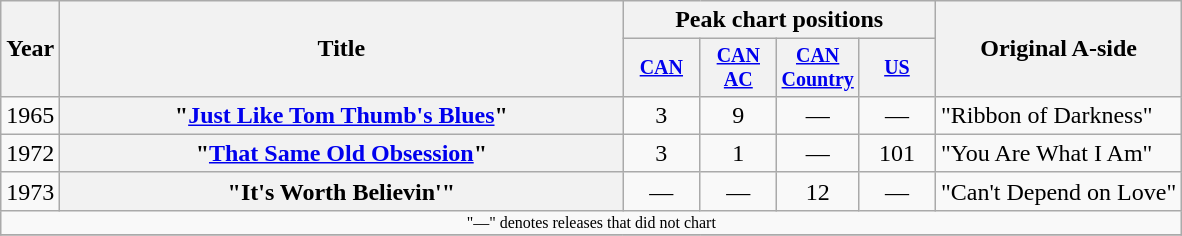<table class="wikitable plainrowheaders" style="text-align:center;">
<tr>
<th rowspan="2">Year</th>
<th rowspan="2" style="width:23em;">Title</th>
<th colspan="4">Peak chart positions</th>
<th rowspan="2">Original A-side</th>
</tr>
<tr style="font-size:smaller;">
<th width="45"><a href='#'>CAN</a></th>
<th width="45"><a href='#'>CAN AC</a></th>
<th width="45"><a href='#'>CAN Country</a></th>
<th width="45"><a href='#'>US</a></th>
</tr>
<tr>
<td>1965</td>
<th scope="row">"<a href='#'>Just Like Tom Thumb's Blues</a>"</th>
<td>3</td>
<td>9</td>
<td>—</td>
<td>—</td>
<td align="left">"Ribbon of Darkness"</td>
</tr>
<tr>
<td>1972</td>
<th scope="row">"<a href='#'>That Same Old Obsession</a>"</th>
<td>3</td>
<td>1</td>
<td>—</td>
<td>101</td>
<td align="left">"You Are What I Am"</td>
</tr>
<tr>
<td>1973</td>
<th scope="row">"It's Worth Believin'"</th>
<td>—</td>
<td>—</td>
<td>12</td>
<td>—</td>
<td align="left">"Can't Depend on Love"</td>
</tr>
<tr>
<td colspan="7" style="font-size:8pt">"—" denotes releases that did not chart</td>
</tr>
<tr>
</tr>
</table>
